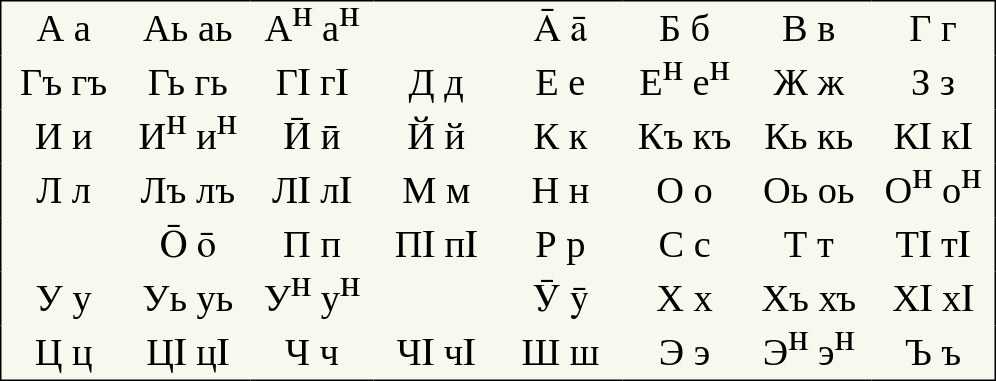<table style="font-family:'Times New Roman',Times,'Nimbus Roman No9 L',FreeSerif,'Liberation Serif',serif; font-size:1.6em; border-color:#000000; border-width:1px; border-style:solid; border-collapse:collapse; background-color:#F8F8EF">
<tr>
<td style="width:3em; text-align:center; padding: 3px;">А а</td>
<td style="width:3em; text-align:center; padding: 3px;">Аь аь</td>
<td style="width:3em; text-align:center; padding: 3px;">Аᴴ аᴴ</td>
<td style="width:3em; text-align:center; padding: 3px;"></td>
<td style="width:3em; text-align:center; padding: 3px;">А̄ а̄</td>
<td style="width:3em; text-align:center; padding: 3px;">Б б</td>
<td style="width:3em; text-align:center; padding: 3px;">В в</td>
<td style="width:3em; text-align:center; padding: 3px;">Г г</td>
</tr>
<tr>
<td style="width:3em; text-align:center; padding: 3px;">Гъ гъ</td>
<td style="width:3em; text-align:center; padding: 3px;">Гь гь</td>
<td style="width:3em; text-align:center; padding: 3px;">ГӀ гӀ</td>
<td style="width:3em; text-align:center; padding: 3px;">Д д</td>
<td style="width:3em; text-align:center; padding: 3px;">Е е</td>
<td style="width:3em; text-align:center; padding: 3px;">Еᴴ еᴴ</td>
<td style="width:3em; text-align:center; padding: 3px;">Ж ж</td>
<td style="width:3em; text-align:center; padding: 3px;">З з</td>
</tr>
<tr>
<td style="width:3em; text-align:center; padding: 3px;">И и</td>
<td style="width:3em; text-align:center; padding: 3px;">Иᴴ иᴴ</td>
<td style="width:3em; text-align:center; padding: 3px;">Ӣ ӣ</td>
<td style="width:3em; text-align:center; padding: 3px;">Й й</td>
<td style="width:3em; text-align:center; padding: 3px;">К к</td>
<td style="width:3em; text-align:center; padding: 3px;">Къ къ</td>
<td style="width:3em; text-align:center; padding: 3px;">Кь кь</td>
<td style="width:3em; text-align:center; padding: 3px;">КӀ кӀ</td>
</tr>
<tr>
<td style="width:3em; text-align:center; padding: 3px;">Л л</td>
<td style="width:3em; text-align:center; padding: 3px;">Лъ лъ</td>
<td style="width:3em; text-align:center; padding: 3px;">ЛӀ лӀ</td>
<td style="width:3em; text-align:center; padding: 3px;">М м</td>
<td style="width:3em; text-align:center; padding: 3px;">Н н</td>
<td style="width:3em; text-align:center; padding: 3px;">О о</td>
<td style="width:3em; text-align:center; padding: 3px;">Оь оь</td>
<td style="width:3em; text-align:center; padding: 3px;">Оᴴ оᴴ</td>
</tr>
<tr>
<td style="width:3em; text-align:center; padding: 3px;"></td>
<td style="width:3em; text-align:center; padding: 3px;">О̄ о̄</td>
<td style="width:3em; text-align:center; padding: 3px;">П п</td>
<td style="width:3em; text-align:center; padding: 3px;">ПӀ пӀ</td>
<td style="width:3em; text-align:center; padding: 3px;">Р р</td>
<td style="width:3em; text-align:center; padding: 3px;">С с</td>
<td style="width:3em; text-align:center; padding: 3px;">Т т</td>
<td style="width:3em; text-align:center; padding: 3px;">ТӀ тӀ</td>
</tr>
<tr>
<td style="width:3em; text-align:center; padding: 3px;">У у</td>
<td style="width:3em; text-align:center; padding: 3px;">Уь уь</td>
<td style="width:3em; text-align:center; padding: 3px;">Уᴴ уᴴ</td>
<td style="width:3em; text-align:center; padding: 3px;"></td>
<td style="width:3em; text-align:center; padding: 3px;">Ӯ ӯ</td>
<td style="width:3em; text-align:center; padding: 3px;">Х х</td>
<td style="width:3em; text-align:center; padding: 3px;">Хъ хъ</td>
<td style="width:3em; text-align:center; padding: 3px;">ХӀ хӀ</td>
</tr>
<tr>
<td style="width:3em; text-align:center; padding: 3px;">Ц ц</td>
<td style="width:3em; text-align:center; padding: 3px;">ЦӀ цӀ</td>
<td style="width:3em; text-align:center; padding: 3px;">Ч ч</td>
<td style="width:3em; text-align:center; padding: 3px;">ЧӀ чӀ</td>
<td style="width:3em; text-align:center; padding: 3px;">Ш ш</td>
<td style="width:3em; text-align:center; padding: 3px;">Э э</td>
<td style="width:3em; text-align:center; padding: 3px;">Эᴴ эᴴ</td>
<td style="width:3em; text-align:center; padding: 3px;">Ъ ъ</td>
</tr>
</table>
